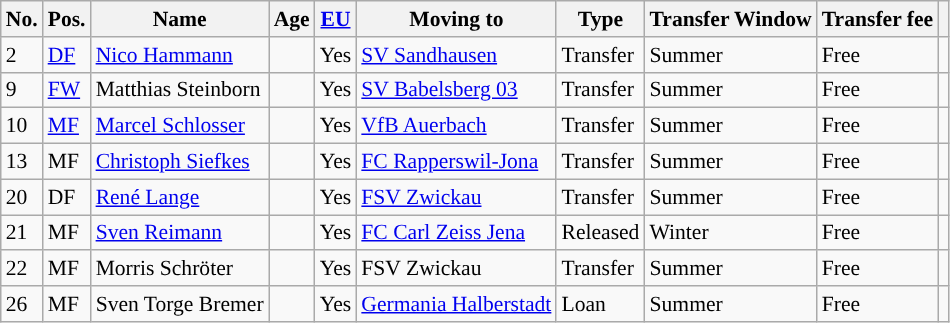<table class="wikitable" Style="font-size:90%">
<tr>
<th>No.</th>
<th>Pos.</th>
<th>Name</th>
<th>Age</th>
<th><a href='#'>EU</a></th>
<th>Moving to</th>
<th>Type</th>
<th>Transfer Window</th>
<th>Transfer fee</th>
<th></th>
</tr>
<tr>
<td>2</td>
<td><a href='#'>DF</a></td>
<td> <a href='#'>Nico Hammann</a></td>
<td></td>
<td>Yes</td>
<td><a href='#'>SV Sandhausen</a></td>
<td>Transfer</td>
<td>Summer</td>
<td>Free</td>
<td></td>
</tr>
<tr>
<td>9</td>
<td><a href='#'>FW</a></td>
<td> Matthias Steinborn</td>
<td></td>
<td>Yes</td>
<td><a href='#'>SV Babelsberg 03</a></td>
<td>Transfer</td>
<td>Summer</td>
<td>Free</td>
<td></td>
</tr>
<tr>
<td>10</td>
<td><a href='#'>MF</a></td>
<td> <a href='#'>Marcel Schlosser</a></td>
<td></td>
<td>Yes</td>
<td><a href='#'>VfB Auerbach</a></td>
<td>Transfer</td>
<td>Summer</td>
<td>Free</td>
<td></td>
</tr>
<tr>
<td>13</td>
<td>MF</td>
<td> <a href='#'>Christoph Siefkes</a></td>
<td></td>
<td>Yes</td>
<td><a href='#'>FC Rapperswil-Jona</a></td>
<td>Transfer</td>
<td>Summer</td>
<td>Free</td>
<td></td>
</tr>
<tr>
<td>20</td>
<td>DF</td>
<td> <a href='#'>René Lange</a></td>
<td></td>
<td>Yes</td>
<td><a href='#'>FSV Zwickau</a></td>
<td>Transfer</td>
<td>Summer</td>
<td>Free</td>
<td></td>
</tr>
<tr>
<td>21</td>
<td>MF</td>
<td> <a href='#'>Sven Reimann</a></td>
<td></td>
<td>Yes</td>
<td><a href='#'>FC Carl Zeiss Jena</a></td>
<td>Released</td>
<td>Winter</td>
<td>Free</td>
<td></td>
</tr>
<tr>
<td>22</td>
<td>MF</td>
<td> Morris Schröter</td>
<td></td>
<td>Yes</td>
<td>FSV Zwickau</td>
<td>Transfer</td>
<td>Summer</td>
<td>Free</td>
<td></td>
</tr>
<tr>
<td>26</td>
<td>MF</td>
<td> Sven Torge Bremer</td>
<td></td>
<td>Yes</td>
<td><a href='#'>Germania Halberstadt</a></td>
<td>Loan</td>
<td>Summer</td>
<td>Free</td>
<td></td>
</tr>
</table>
